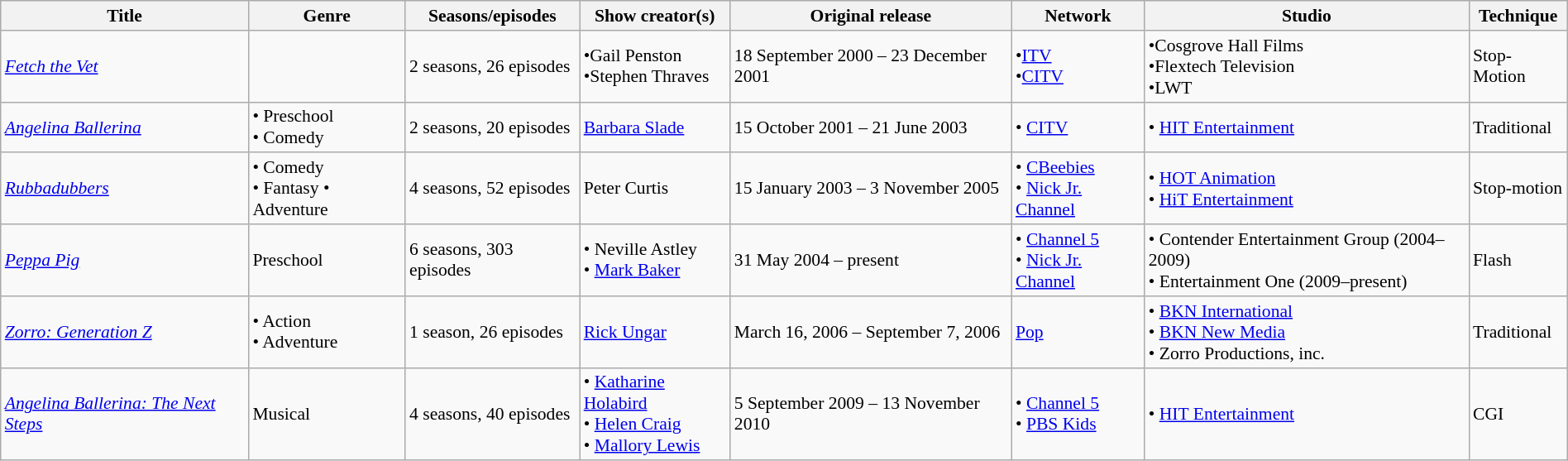<table class="wikitable sortable" style="text-align: left; font-size:90%; width:100%;">
<tr>
<th>Title</th>
<th>Genre</th>
<th>Seasons/episodes</th>
<th>Show creator(s)</th>
<th>Original release</th>
<th>Network</th>
<th>Studio</th>
<th>Technique</th>
</tr>
<tr>
<td><em><a href='#'>Fetch the Vet</a></em></td>
<td></td>
<td>2 seasons, 26 episodes</td>
<td>•Gail Penston<br> •Stephen Thraves</td>
<td>18 September 2000 – 23 December 2001</td>
<td>•<a href='#'>ITV</a><br>•<a href='#'>CITV</a></td>
<td>•Cosgrove Hall Films<br> •Flextech Television<br>•LWT</td>
<td>Stop-Motion</td>
</tr>
<tr>
<td><em><a href='#'>Angelina Ballerina</a></em></td>
<td>• Preschool<br> • Comedy</td>
<td>2 seasons, 20 episodes</td>
<td><a href='#'>Barbara Slade</a></td>
<td>15 October 2001 – 21 June 2003</td>
<td>• <a href='#'>CITV</a></td>
<td>• <a href='#'>HIT Entertainment</a></td>
<td>Traditional</td>
</tr>
<tr>
<td><em><a href='#'>Rubbadubbers</a></em></td>
<td>• Comedy<br> • Fantasy • Adventure</td>
<td>4 seasons, 52 episodes</td>
<td>Peter Curtis</td>
<td>15 January 2003 – 3 November 2005</td>
<td>• <a href='#'>CBeebies</a><br>• <a href='#'>Nick Jr. Channel</a></td>
<td>• <a href='#'>HOT Animation</a><br> • <a href='#'>HiT Entertainment</a></td>
<td>Stop-motion</td>
</tr>
<tr>
<td><em><a href='#'>Peppa Pig</a></em></td>
<td>Preschool</td>
<td>6 seasons, 303 episodes</td>
<td>• Neville Astley<br>• <a href='#'>Mark Baker</a></td>
<td>31 May 2004 – present</td>
<td>• <a href='#'>Channel 5</a><br>• <a href='#'>Nick Jr. Channel</a></td>
<td>• Contender Entertainment Group (2004–2009)<br>• Entertainment One (2009–present)</td>
<td>Flash</td>
</tr>
<tr>
<td><em><a href='#'>Zorro: Generation Z</a></em></td>
<td>• Action<br> • Adventure</td>
<td>1 season, 26 episodes</td>
<td><a href='#'>Rick Ungar</a></td>
<td>March 16, 2006 – September 7, 2006</td>
<td><a href='#'>Pop</a></td>
<td>• <a href='#'>BKN International</a><br> • <a href='#'>BKN New Media</a><br> • Zorro Productions, inc.</td>
<td>Traditional</td>
</tr>
<tr>
<td><em><a href='#'>Angelina Ballerina: The Next Steps</a></em></td>
<td>Musical</td>
<td>4 seasons, 40 episodes</td>
<td>• <a href='#'>Katharine Holabird</a><br>• <a href='#'>Helen Craig</a><br>• <a href='#'>Mallory Lewis</a></td>
<td>5 September 2009 – 13 November 2010</td>
<td>• <a href='#'>Channel 5</a> <br>• <a href='#'>PBS Kids</a></td>
<td>• <a href='#'>HIT Entertainment</a></td>
<td>CGI</td>
</tr>
</table>
